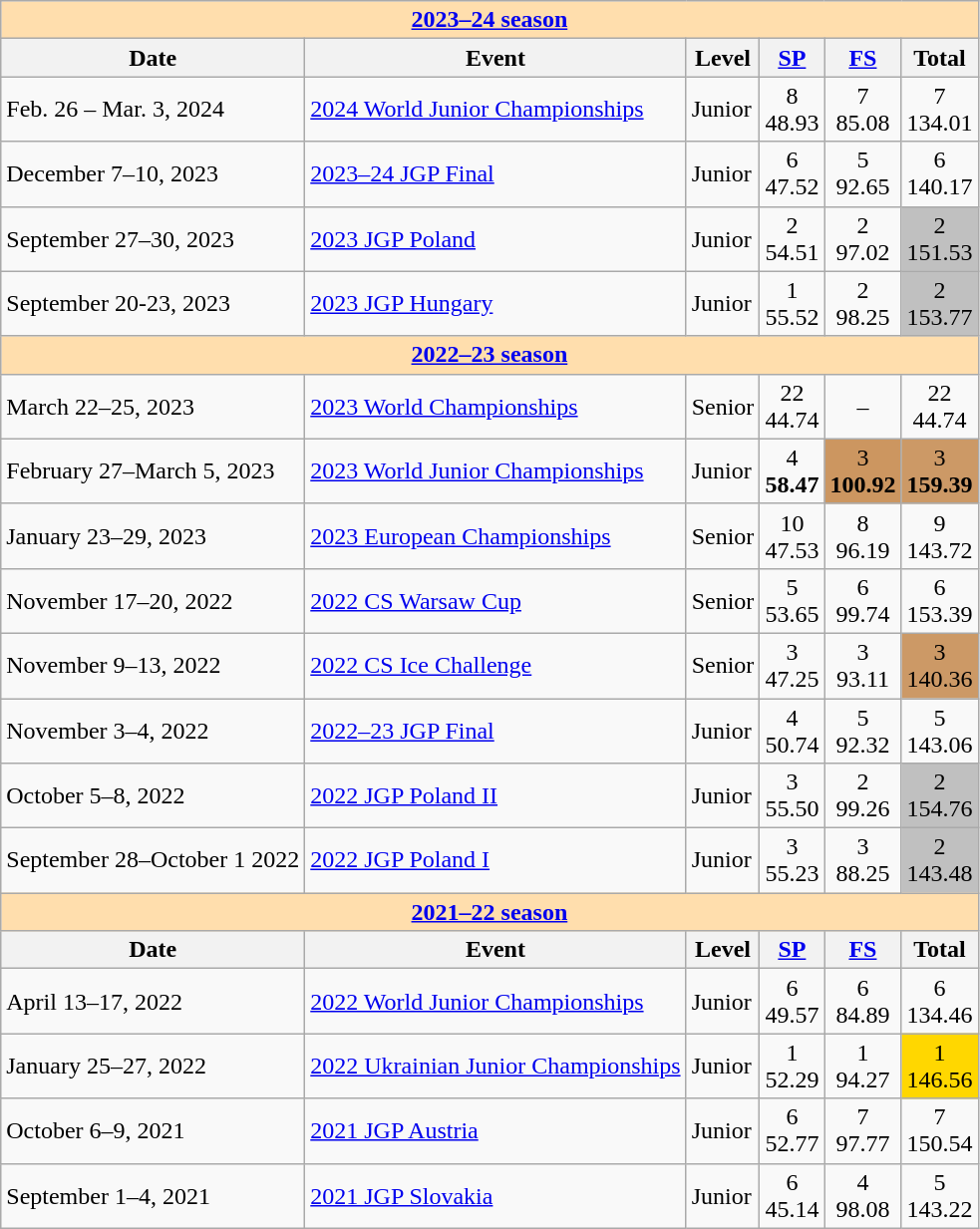<table class="wikitable">
<tr>
<th style="background-color: #ffdead; " colspan=6 align=center><a href='#'>2023–24 season</a></th>
</tr>
<tr>
<th>Date</th>
<th>Event</th>
<th>Level</th>
<th><a href='#'>SP</a></th>
<th><a href='#'>FS</a></th>
<th>Total</th>
</tr>
<tr>
<td>Feb. 26 – Mar. 3, 2024</td>
<td><a href='#'>2024 World Junior Championships</a></td>
<td>Junior</td>
<td align=center>8 <br> 48.93</td>
<td align=center>7 <br> 85.08</td>
<td align=center>7 <br> 134.01</td>
</tr>
<tr>
<td>December 7–10, 2023</td>
<td><a href='#'>2023–24 JGP Final</a></td>
<td>Junior</td>
<td align=center>6 <br> 47.52</td>
<td align=center>5 <br> 92.65</td>
<td align=center>6 <br> 140.17</td>
</tr>
<tr>
<td>September 27–30, 2023</td>
<td><a href='#'>2023 JGP Poland</a></td>
<td>Junior</td>
<td align=center>2 <br> 54.51</td>
<td align=center>2 <br> 97.02</td>
<td align=center bgcolor=silver>2 <br> 151.53</td>
</tr>
<tr>
<td>September 20-23, 2023</td>
<td><a href='#'>2023 JGP Hungary</a></td>
<td>Junior</td>
<td align=center>1 <br> 55.52</td>
<td align=center>2 <br> 98.25</td>
<td align=center bgcolor=silver>2 <br> 153.77</td>
</tr>
<tr>
<th style="background-color: #ffdead; " colspan=6 align=center><a href='#'>2022–23 season</a></th>
</tr>
<tr>
<td>March 22–25, 2023</td>
<td><a href='#'>2023 World Championships</a></td>
<td>Senior</td>
<td align=center>22 <br> 44.74</td>
<td align=center>–</td>
<td align=center>22 <br> 44.74</td>
</tr>
<tr>
<td>February 27–March 5, 2023</td>
<td><a href='#'>2023 World Junior Championships</a></td>
<td>Junior</td>
<td align=center>4 <br> <strong>58.47</strong></td>
<td align=center bgcolor=cc99666>3 <br> <strong>100.92</strong></td>
<td align=center bgcolor=cc9966>3 <br> <strong>159.39</strong></td>
</tr>
<tr>
<td>January 23–29, 2023</td>
<td><a href='#'>2023 European Championships</a></td>
<td>Senior</td>
<td align=center>10 <br> 47.53</td>
<td align=center>8 <br> 96.19</td>
<td align=center>9 <br> 143.72</td>
</tr>
<tr>
<td>November 17–20, 2022</td>
<td><a href='#'>2022 CS Warsaw Cup</a></td>
<td>Senior</td>
<td align=center>5 <br> 53.65</td>
<td align=center>6 <br> 99.74</td>
<td align=center>6 <br> 153.39</td>
</tr>
<tr>
<td>November 9–13, 2022</td>
<td><a href='#'>2022 CS Ice Challenge</a></td>
<td>Senior</td>
<td align=center>3 <br> 47.25</td>
<td align=center>3 <br> 93.11</td>
<td align=center bgcolor=cc9966>3 <br> 140.36</td>
</tr>
<tr>
<td>November 3–4, 2022</td>
<td><a href='#'>2022–23 JGP Final</a></td>
<td>Junior</td>
<td align=center>4 <br> 50.74</td>
<td align=center>5 <br> 92.32</td>
<td align=center>5 <br> 143.06</td>
</tr>
<tr>
<td>October 5–8, 2022</td>
<td><a href='#'>2022 JGP Poland II</a></td>
<td>Junior</td>
<td align=center>3 <br> 55.50</td>
<td align=center>2 <br> 99.26</td>
<td align=center bgcolor=silver>2 <br> 154.76</td>
</tr>
<tr>
<td>September 28–October 1 2022</td>
<td><a href='#'>2022 JGP Poland I</a></td>
<td>Junior</td>
<td align=center>3 <br> 55.23</td>
<td align=center>3 <br> 88.25</td>
<td align=center bgcolor=silver>2 <br> 143.48</td>
</tr>
<tr>
<th style="background-color: #ffdead; " colspan=6 align=center><a href='#'>2021–22 season</a></th>
</tr>
<tr>
<th>Date</th>
<th>Event</th>
<th>Level</th>
<th><a href='#'>SP</a></th>
<th><a href='#'>FS</a></th>
<th>Total</th>
</tr>
<tr>
<td>April 13–17, 2022</td>
<td><a href='#'>2022 World Junior Championships</a></td>
<td>Junior</td>
<td align=center>6 <br> 49.57</td>
<td align=center>6 <br> 84.89</td>
<td align=center>6 <br> 134.46</td>
</tr>
<tr>
<td>January 25–27, 2022</td>
<td><a href='#'>2022 Ukrainian Junior Championships</a></td>
<td>Junior</td>
<td align=center>1 <br> 52.29</td>
<td align=center>1 <br> 94.27</td>
<td align=center bgcolor=gold>1 <br> 146.56</td>
</tr>
<tr>
<td>October 6–9, 2021</td>
<td><a href='#'>2021 JGP Austria</a></td>
<td>Junior</td>
<td align=center>6 <br> 52.77</td>
<td align=center>7 <br> 97.77</td>
<td align=center>7 <br> 150.54</td>
</tr>
<tr>
<td>September 1–4, 2021</td>
<td><a href='#'>2021 JGP Slovakia</a></td>
<td>Junior</td>
<td align=center>6 <br> 45.14</td>
<td align=center>4 <br> 98.08</td>
<td align=center>5 <br> 143.22</td>
</tr>
</table>
